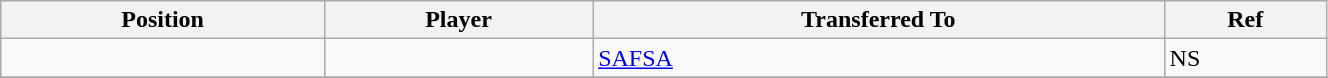<table class="wikitable sortable" style="width:70%; text-align:center; font-size:100%; text-align:left;">
<tr>
<th><strong>Position</strong></th>
<th><strong>Player</strong></th>
<th><strong>Transferred To</strong></th>
<th><strong>Ref</strong></th>
</tr>
<tr>
<td></td>
<td></td>
<td> <a href='#'>SAFSA</a></td>
<td>NS</td>
</tr>
<tr>
</tr>
</table>
